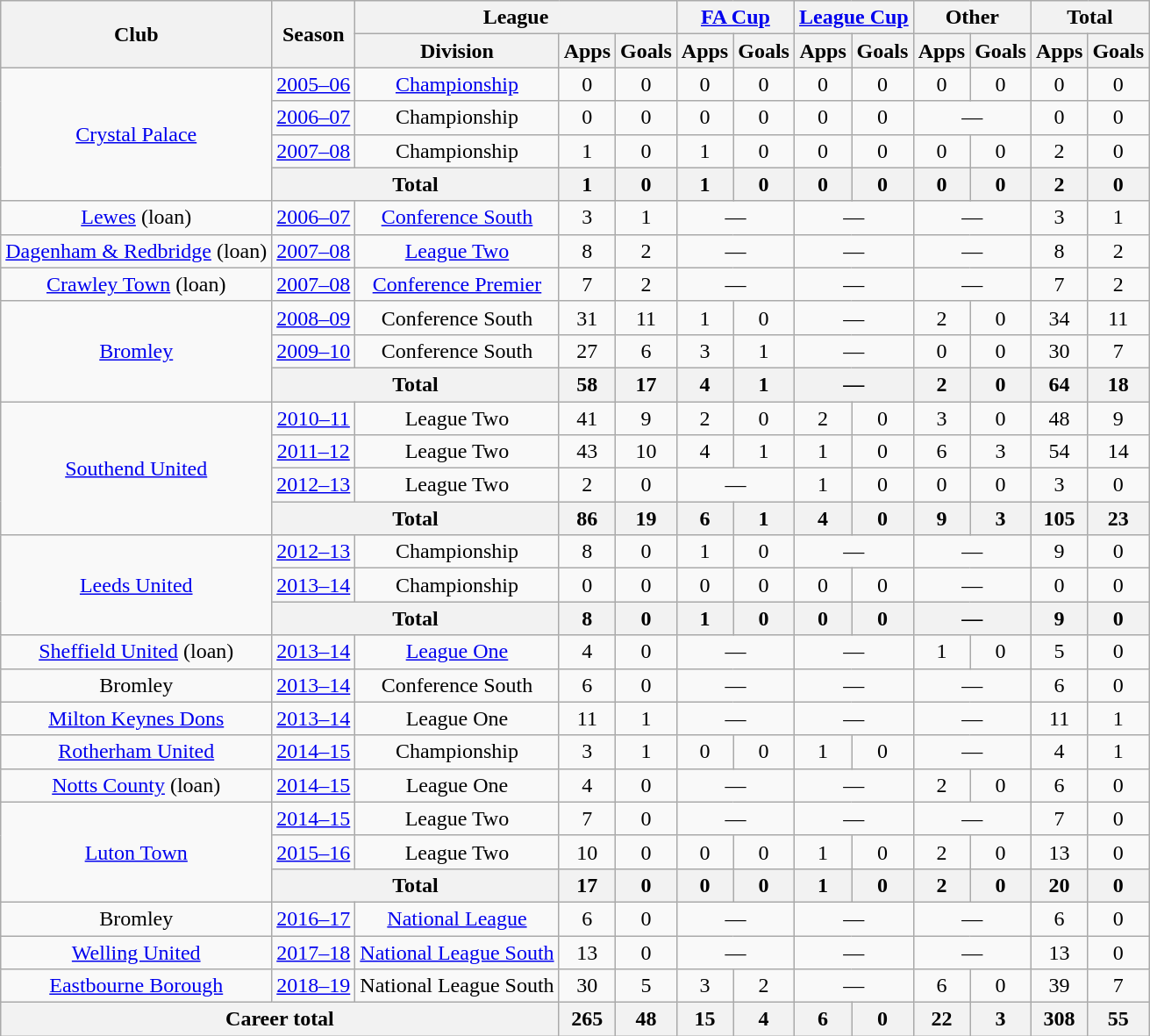<table class=wikitable style=text-align:center>
<tr>
<th rowspan=2>Club</th>
<th rowspan=2>Season</th>
<th colspan=3>League</th>
<th colspan=2><a href='#'>FA Cup</a></th>
<th colspan=2><a href='#'>League Cup</a></th>
<th colspan=2>Other</th>
<th colspan=2>Total</th>
</tr>
<tr>
<th>Division</th>
<th>Apps</th>
<th>Goals</th>
<th>Apps</th>
<th>Goals</th>
<th>Apps</th>
<th>Goals</th>
<th>Apps</th>
<th>Goals</th>
<th>Apps</th>
<th>Goals</th>
</tr>
<tr>
<td rowspan=4><a href='#'>Crystal Palace</a></td>
<td><a href='#'>2005–06</a></td>
<td><a href='#'>Championship</a></td>
<td>0</td>
<td>0</td>
<td>0</td>
<td>0</td>
<td>0</td>
<td>0</td>
<td>0</td>
<td>0</td>
<td>0</td>
<td>0</td>
</tr>
<tr>
<td><a href='#'>2006–07</a></td>
<td>Championship</td>
<td>0</td>
<td>0</td>
<td>0</td>
<td>0</td>
<td>0</td>
<td>0</td>
<td colspan=2>—</td>
<td>0</td>
<td>0</td>
</tr>
<tr>
<td><a href='#'>2007–08</a></td>
<td>Championship</td>
<td>1</td>
<td>0</td>
<td>1</td>
<td>0</td>
<td>0</td>
<td>0</td>
<td>0</td>
<td>0</td>
<td>2</td>
<td>0</td>
</tr>
<tr>
<th colspan=2>Total</th>
<th>1</th>
<th>0</th>
<th>1</th>
<th>0</th>
<th>0</th>
<th>0</th>
<th>0</th>
<th>0</th>
<th>2</th>
<th>0</th>
</tr>
<tr>
<td><a href='#'>Lewes</a> (loan)</td>
<td><a href='#'>2006–07</a></td>
<td><a href='#'>Conference South</a></td>
<td>3</td>
<td>1</td>
<td colspan=2>—</td>
<td colspan=2>—</td>
<td colspan=2>—</td>
<td>3</td>
<td>1</td>
</tr>
<tr>
<td><a href='#'>Dagenham & Redbridge</a> (loan)</td>
<td><a href='#'>2007–08</a></td>
<td><a href='#'>League Two</a></td>
<td>8</td>
<td>2</td>
<td colspan=2>—</td>
<td colspan=2>—</td>
<td colspan=2>—</td>
<td>8</td>
<td>2</td>
</tr>
<tr>
<td><a href='#'>Crawley Town</a> (loan)</td>
<td><a href='#'>2007–08</a></td>
<td><a href='#'>Conference Premier</a></td>
<td>7</td>
<td>2</td>
<td colspan=2>—</td>
<td colspan=2>—</td>
<td colspan=2>—</td>
<td>7</td>
<td>2</td>
</tr>
<tr>
<td rowspan=3><a href='#'>Bromley</a></td>
<td><a href='#'>2008–09</a></td>
<td>Conference South</td>
<td>31</td>
<td>11</td>
<td>1</td>
<td>0</td>
<td colspan=2>—</td>
<td>2</td>
<td>0</td>
<td>34</td>
<td>11</td>
</tr>
<tr>
<td><a href='#'>2009–10</a></td>
<td>Conference South</td>
<td>27</td>
<td>6</td>
<td>3</td>
<td>1</td>
<td colspan=2>—</td>
<td>0</td>
<td>0</td>
<td>30</td>
<td>7</td>
</tr>
<tr>
<th colspan=2>Total</th>
<th>58</th>
<th>17</th>
<th>4</th>
<th>1</th>
<th colspan=2>—</th>
<th>2</th>
<th>0</th>
<th>64</th>
<th>18</th>
</tr>
<tr>
<td rowspan=4><a href='#'>Southend United</a></td>
<td><a href='#'>2010–11</a></td>
<td>League Two</td>
<td>41</td>
<td>9</td>
<td>2</td>
<td>0</td>
<td>2</td>
<td>0</td>
<td>3</td>
<td>0</td>
<td>48</td>
<td>9</td>
</tr>
<tr>
<td><a href='#'>2011–12</a></td>
<td>League Two</td>
<td>43</td>
<td>10</td>
<td>4</td>
<td>1</td>
<td>1</td>
<td>0</td>
<td>6</td>
<td>3</td>
<td>54</td>
<td>14</td>
</tr>
<tr>
<td><a href='#'>2012–13</a></td>
<td>League Two</td>
<td>2</td>
<td>0</td>
<td colspan=2>—</td>
<td>1</td>
<td>0</td>
<td>0</td>
<td>0</td>
<td>3</td>
<td>0</td>
</tr>
<tr>
<th colspan=2>Total</th>
<th>86</th>
<th>19</th>
<th>6</th>
<th>1</th>
<th>4</th>
<th>0</th>
<th>9</th>
<th>3</th>
<th>105</th>
<th>23</th>
</tr>
<tr>
<td rowspan=3><a href='#'>Leeds United</a></td>
<td><a href='#'>2012–13</a></td>
<td>Championship</td>
<td>8</td>
<td>0</td>
<td>1</td>
<td>0</td>
<td colspan=2>—</td>
<td colspan=2>—</td>
<td>9</td>
<td>0</td>
</tr>
<tr>
<td><a href='#'>2013–14</a></td>
<td>Championship</td>
<td>0</td>
<td>0</td>
<td>0</td>
<td>0</td>
<td>0</td>
<td>0</td>
<td colspan=2>—</td>
<td>0</td>
<td>0</td>
</tr>
<tr>
<th colspan=2>Total</th>
<th>8</th>
<th>0</th>
<th>1</th>
<th>0</th>
<th>0</th>
<th>0</th>
<th colspan=2>—</th>
<th>9</th>
<th>0</th>
</tr>
<tr>
<td><a href='#'>Sheffield United</a> (loan)</td>
<td><a href='#'>2013–14</a></td>
<td><a href='#'>League One</a></td>
<td>4</td>
<td>0</td>
<td colspan=2>—</td>
<td colspan=2>—</td>
<td>1</td>
<td>0</td>
<td>5</td>
<td>0</td>
</tr>
<tr>
<td>Bromley</td>
<td><a href='#'>2013–14</a></td>
<td>Conference South</td>
<td>6</td>
<td>0</td>
<td colspan=2>—</td>
<td colspan=2>—</td>
<td colspan=2>—</td>
<td>6</td>
<td>0</td>
</tr>
<tr>
<td><a href='#'>Milton Keynes Dons</a></td>
<td><a href='#'>2013–14</a></td>
<td>League One</td>
<td>11</td>
<td>1</td>
<td colspan=2>—</td>
<td colspan=2>—</td>
<td colspan=2>—</td>
<td>11</td>
<td>1</td>
</tr>
<tr>
<td><a href='#'>Rotherham United</a></td>
<td><a href='#'>2014–15</a></td>
<td>Championship</td>
<td>3</td>
<td>1</td>
<td>0</td>
<td>0</td>
<td>1</td>
<td>0</td>
<td colspan=2>—</td>
<td>4</td>
<td>1</td>
</tr>
<tr>
<td><a href='#'>Notts County</a> (loan)</td>
<td><a href='#'>2014–15</a></td>
<td>League One</td>
<td>4</td>
<td>0</td>
<td colspan=2>—</td>
<td colspan=2>—</td>
<td>2</td>
<td>0</td>
<td>6</td>
<td>0</td>
</tr>
<tr>
<td rowspan=3><a href='#'>Luton Town</a></td>
<td><a href='#'>2014–15</a></td>
<td>League Two</td>
<td>7</td>
<td>0</td>
<td colspan=2>—</td>
<td colspan=2>—</td>
<td colspan=2>—</td>
<td>7</td>
<td>0</td>
</tr>
<tr>
<td><a href='#'>2015–16</a></td>
<td>League Two</td>
<td>10</td>
<td>0</td>
<td>0</td>
<td>0</td>
<td>1</td>
<td>0</td>
<td>2</td>
<td>0</td>
<td>13</td>
<td>0</td>
</tr>
<tr>
<th colspan=2>Total</th>
<th>17</th>
<th>0</th>
<th>0</th>
<th>0</th>
<th>1</th>
<th>0</th>
<th>2</th>
<th>0</th>
<th>20</th>
<th>0</th>
</tr>
<tr>
<td>Bromley</td>
<td><a href='#'>2016–17</a></td>
<td><a href='#'>National League</a></td>
<td>6</td>
<td>0</td>
<td colspan=2>—</td>
<td colspan=2>—</td>
<td colspan=2>—</td>
<td>6</td>
<td>0</td>
</tr>
<tr>
<td><a href='#'>Welling United</a></td>
<td><a href='#'>2017–18</a></td>
<td><a href='#'>National League South</a></td>
<td>13</td>
<td>0</td>
<td colspan=2>—</td>
<td colspan=2>—</td>
<td colspan=2>—</td>
<td>13</td>
<td>0</td>
</tr>
<tr>
<td><a href='#'>Eastbourne Borough</a></td>
<td><a href='#'>2018–19</a></td>
<td>National League South</td>
<td>30</td>
<td>5</td>
<td>3</td>
<td>2</td>
<td colspan=2>—</td>
<td>6</td>
<td>0</td>
<td>39</td>
<td>7</td>
</tr>
<tr>
<th colspan=3>Career total</th>
<th>265</th>
<th>48</th>
<th>15</th>
<th>4</th>
<th>6</th>
<th>0</th>
<th>22</th>
<th>3</th>
<th>308</th>
<th>55</th>
</tr>
</table>
